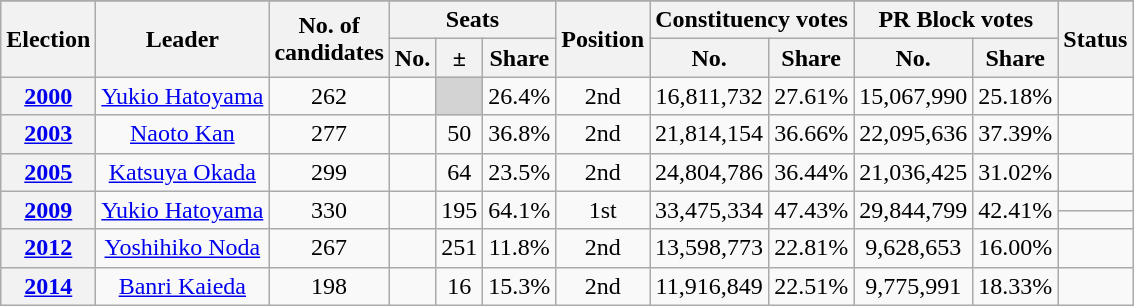<table class="wikitable">
<tr>
</tr>
<tr>
<th rowspan=2>Election</th>
<th rowspan=2>Leader</th>
<th rowspan=2>No. of<br>candidates</th>
<th colspan=3>Seats</th>
<th rowspan=2>Position</th>
<th colspan=2>Constituency votes</th>
<th colspan=2>PR Block votes</th>
<th rowspan=2>Status</th>
</tr>
<tr>
<th>No.</th>
<th>±</th>
<th>Share</th>
<th>No.</th>
<th>Share</th>
<th>No.</th>
<th>Share</th>
</tr>
<tr style="text-align:center;">
<th><a href='#'>2000</a></th>
<td><a href='#'>Yukio Hatoyama</a></td>
<td>262</td>
<td></td>
<td bgcolor="lightgrey"></td>
<td>26.4%</td>
<td>2nd</td>
<td>16,811,732</td>
<td>27.61%</td>
<td>15,067,990</td>
<td>25.18%</td>
<td></td>
</tr>
<tr style="text-align:center;">
<th><a href='#'>2003</a></th>
<td><a href='#'>Naoto Kan</a></td>
<td>277</td>
<td></td>
<td> 50</td>
<td>36.8%</td>
<td> 2nd</td>
<td>21,814,154</td>
<td>36.66%</td>
<td>22,095,636</td>
<td>37.39%</td>
<td></td>
</tr>
<tr style="text-align:center;">
<th><a href='#'>2005</a></th>
<td><a href='#'>Katsuya Okada</a></td>
<td>299</td>
<td></td>
<td> 64</td>
<td>23.5%</td>
<td> 2nd</td>
<td>24,804,786</td>
<td>36.44%</td>
<td>21,036,425</td>
<td>31.02%</td>
<td></td>
</tr>
<tr style="text-align:center;">
<th rowspan=2><a href='#'>2009</a></th>
<td rowspan=2><a href='#'>Yukio Hatoyama</a></td>
<td rowspan=2>330</td>
<td rowspan=2></td>
<td rowspan=2> 195</td>
<td rowspan=2>64.1%</td>
<td rowspan=2> 1st</td>
<td rowspan=2>33,475,334</td>
<td rowspan=2>47.43%</td>
<td rowspan=2>29,844,799</td>
<td rowspan=2>42.41%</td>
<td></td>
</tr>
<tr style="text-align:center;">
<td></td>
</tr>
<tr style="text-align:center;">
<th><a href='#'>2012</a></th>
<td><a href='#'>Yoshihiko Noda</a></td>
<td>267</td>
<td></td>
<td> 251</td>
<td>11.8%</td>
<td> 2nd</td>
<td>13,598,773</td>
<td>22.81%</td>
<td>9,628,653</td>
<td>16.00%</td>
<td></td>
</tr>
<tr style="text-align:center;">
<th><a href='#'>2014</a></th>
<td><a href='#'>Banri Kaieda</a></td>
<td>198</td>
<td></td>
<td> 16</td>
<td>15.3%</td>
<td> 2nd</td>
<td>11,916,849</td>
<td>22.51%</td>
<td>9,775,991</td>
<td>18.33%</td>
<td></td>
</tr>
</table>
